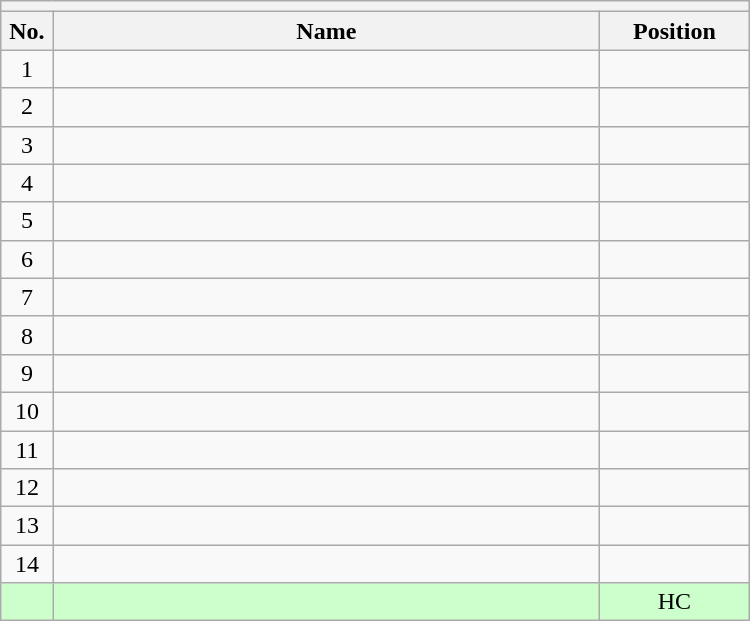<table class="wikitable mw-collapsible mw-collapsed" style="text-align:center; width:500px; border:none">
<tr>
<th style="text-align:center" colspan="3"></th>
</tr>
<tr>
<th style="width:7%">No.</th>
<th>Name</th>
<th style="width:20%">Position</th>
</tr>
<tr>
<td>1</td>
<td></td>
<td></td>
</tr>
<tr>
<td>2</td>
<td></td>
<td></td>
</tr>
<tr>
<td>3</td>
<td></td>
<td></td>
</tr>
<tr>
<td>4</td>
<td></td>
<td></td>
</tr>
<tr>
<td>5</td>
<td></td>
<td></td>
</tr>
<tr>
<td>6</td>
<td></td>
<td></td>
</tr>
<tr>
<td>7</td>
<td></td>
<td></td>
</tr>
<tr>
<td>8</td>
<td></td>
<td></td>
</tr>
<tr>
<td>9</td>
<td></td>
<td></td>
</tr>
<tr>
<td>10</td>
<td></td>
<td></td>
</tr>
<tr>
<td>11</td>
<td></td>
<td></td>
</tr>
<tr>
<td>12</td>
<td></td>
<td></td>
</tr>
<tr>
<td>13</td>
<td></td>
<td></td>
</tr>
<tr>
<td>14</td>
<td></td>
<td></td>
</tr>
<tr bgcolor=#CCFFCC>
<td></td>
<td></td>
<td>HC</td>
</tr>
</table>
